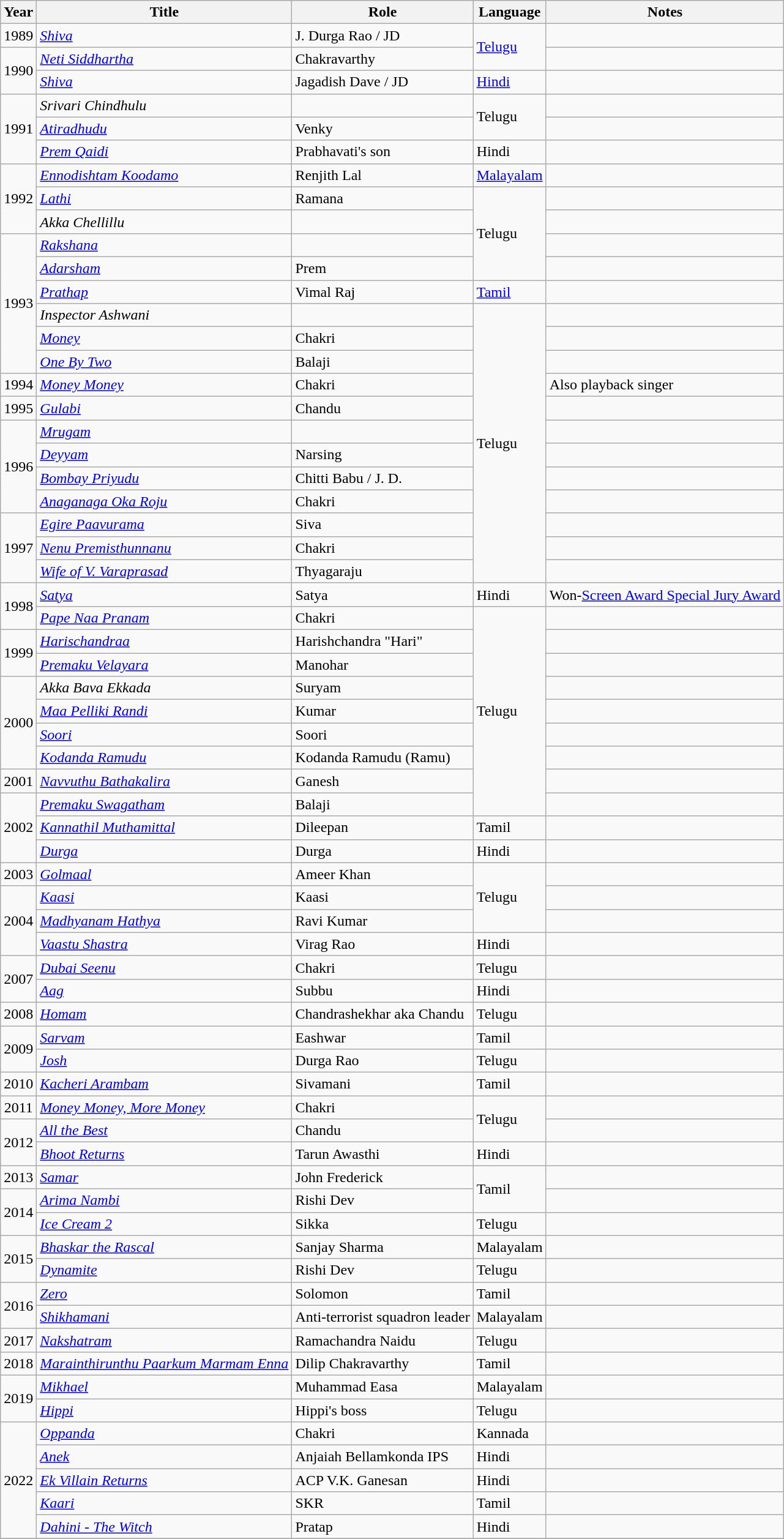<table class="wikitable sortable">
<tr>
<th scope="col">Year</th>
<th scope="col">Title</th>
<th scope="col">Role</th>
<th scope="col">Language</th>
<th class="unsortable" scope="col">Notes</th>
</tr>
<tr>
<td style="text-align:center;">1989</td>
<td><em><a href='#'>Shiva</a></em></td>
<td>J. Durga Rao / JD</td>
<td rowspan="2"><a href='#'>Telugu</a></td>
<td></td>
</tr>
<tr>
<td rowspan="2" style="text-align:center;">1990</td>
<td><em><a href='#'>Neti Siddhartha</a></em></td>
<td>Chakravarthy</td>
<td></td>
</tr>
<tr>
<td><em><a href='#'>Shiva</a></em></td>
<td>Jagadish Dave / JD</td>
<td><a href='#'>Hindi</a></td>
<td></td>
</tr>
<tr>
<td rowspan="3" style="text-align:center;">1991</td>
<td><em>Srivari Chindhulu</em></td>
<td></td>
<td rowspan="2">Telugu</td>
<td></td>
</tr>
<tr>
<td><em><a href='#'>Atiradhudu</a></em></td>
<td>Venky</td>
<td></td>
</tr>
<tr>
<td><em><a href='#'>Prem Qaidi</a></em></td>
<td>Prabhavati's son</td>
<td>Hindi</td>
<td></td>
</tr>
<tr>
<td rowspan="3" style="text-align:center;">1992</td>
<td><em><a href='#'>Ennodishtam Koodamo</a></em></td>
<td>Renjith Lal</td>
<td><a href='#'>Malayalam</a></td>
<td></td>
</tr>
<tr>
<td><em><a href='#'>Lathi</a></em></td>
<td>Ramana</td>
<td rowspan="4">Telugu</td>
<td></td>
</tr>
<tr>
<td><em>Akka Chellillu</em></td>
<td></td>
<td></td>
</tr>
<tr>
<td rowspan="6" style="text-align:center;">1993</td>
<td><em><a href='#'>Rakshana</a></em></td>
<td></td>
<td></td>
</tr>
<tr>
<td><em><a href='#'>Adarsham</a></em></td>
<td>Prem</td>
<td></td>
</tr>
<tr>
<td><em><a href='#'>Prathap</a></em></td>
<td>Vimal Raj</td>
<td><a href='#'>Tamil</a></td>
<td></td>
</tr>
<tr>
<td><em>Inspector Ashwani</em></td>
<td></td>
<td rowspan="12">Telugu</td>
<td></td>
</tr>
<tr>
<td><em><a href='#'>Money</a></em></td>
<td>Chakri</td>
<td></td>
</tr>
<tr>
<td><em><a href='#'>One By Two</a></em></td>
<td>Balaji</td>
<td></td>
</tr>
<tr>
<td style="text-align:center;">1994</td>
<td><em><a href='#'>Money Money</a></em></td>
<td>Chakri</td>
<td>Also playback singer</td>
</tr>
<tr>
<td style="text-align:center;">1995</td>
<td><em><a href='#'>Gulabi</a></em></td>
<td>Chandu</td>
<td></td>
</tr>
<tr>
<td rowspan="4" style="text-align:center;">1996</td>
<td><em><a href='#'>Mrugam</a></em></td>
<td></td>
<td></td>
</tr>
<tr>
<td><em><a href='#'>Deyyam</a></em></td>
<td>Narsing</td>
<td></td>
</tr>
<tr>
<td><em><a href='#'>Bombay Priyudu</a></em></td>
<td>Chitti Babu / J. D.</td>
<td></td>
</tr>
<tr>
<td><em><a href='#'>Anaganaga Oka Roju</a></em></td>
<td>Chakri</td>
<td></td>
</tr>
<tr>
<td rowspan="3" style="text-align:center;">1997</td>
<td><em><a href='#'>Egire Paavurama</a></em></td>
<td>Siva</td>
<td></td>
</tr>
<tr>
<td><em><a href='#'>Nenu Premisthunnanu</a></em></td>
<td>Chakri</td>
<td></td>
</tr>
<tr>
<td><em><a href='#'>Wife of V. Varaprasad</a></em></td>
<td>Thyagaraju</td>
<td></td>
</tr>
<tr>
<td rowspan="2" style="text-align:center;">1998</td>
<td><em><a href='#'>Satya</a></em></td>
<td>Satya</td>
<td>Hindi</td>
<td>Won-<a href='#'>Screen Award Special Jury Award</a></td>
</tr>
<tr>
<td><em><a href='#'>Pape Naa Pranam</a></em></td>
<td>Chakri</td>
<td rowspan="9">Telugu</td>
<td></td>
</tr>
<tr>
<td rowspan="2" style="text-align:center;">1999</td>
<td><em><a href='#'>Harischandraa</a></em></td>
<td>Harishchandra "Hari"</td>
<td></td>
</tr>
<tr>
<td><em><a href='#'>Premaku Velayara</a></em></td>
<td>Manohar</td>
<td></td>
</tr>
<tr>
<td rowspan="4" style="text-align:center;">2000</td>
<td><em>Akka Bava Ekkada</em></td>
<td>Suryam</td>
<td></td>
</tr>
<tr>
<td><em><a href='#'>Maa Pelliki Randi</a></em></td>
<td>Kumar</td>
<td></td>
</tr>
<tr>
<td><em><a href='#'>Soori</a></em></td>
<td>Soori</td>
<td></td>
</tr>
<tr>
<td><em><a href='#'>Kodanda Ramudu</a></em></td>
<td>Kodanda Ramudu (Ramu)</td>
<td></td>
</tr>
<tr>
<td style="text-align:center;">2001</td>
<td><em><a href='#'>Navvuthu Bathakalira</a></em></td>
<td>Ganesh</td>
<td></td>
</tr>
<tr>
<td rowspan="3" style="text-align:center;">2002</td>
<td><em><a href='#'>Premaku Swagatham</a></em></td>
<td>Balaji</td>
<td></td>
</tr>
<tr>
<td><em><a href='#'>Kannathil Muthamittal</a></em></td>
<td>Dileepan</td>
<td>Tamil</td>
<td></td>
</tr>
<tr>
<td><em><a href='#'>Durga</a></em></td>
<td>Durga</td>
<td>Hindi</td>
<td></td>
</tr>
<tr>
<td style="text-align:center;">2003</td>
<td><em><a href='#'>Golmaal</a></em></td>
<td>Ameer Khan</td>
<td rowspan="3">Telugu</td>
<td></td>
</tr>
<tr>
<td rowspan="3" style="text-align:center;">2004</td>
<td><em><a href='#'>Kaasi</a></em></td>
<td>Kaasi</td>
<td></td>
</tr>
<tr>
<td><em><a href='#'>Madhyanam Hathya</a></em></td>
<td>Ravi Kumar</td>
<td></td>
</tr>
<tr>
<td><em><a href='#'>Vaastu Shastra</a></em></td>
<td>Virag Rao</td>
<td>Hindi</td>
<td></td>
</tr>
<tr>
<td rowspan="2" style="text-align:center;">2007</td>
<td><em><a href='#'>Dubai Seenu</a></em></td>
<td>Chakri</td>
<td>Telugu</td>
<td></td>
</tr>
<tr>
<td><em><a href='#'>Aag</a></em></td>
<td>Subbu</td>
<td>Hindi</td>
<td></td>
</tr>
<tr>
<td style="text-align:center;">2008</td>
<td><em><a href='#'>Homam</a></em></td>
<td>Chandrashekhar aka Chandu</td>
<td>Telugu</td>
<td></td>
</tr>
<tr>
<td rowspan="2" style="text-align:center;">2009</td>
<td><em><a href='#'>Sarvam</a></em></td>
<td>Eashwar</td>
<td>Tamil</td>
<td></td>
</tr>
<tr>
<td><em><a href='#'>Josh</a></em></td>
<td>Durga Rao</td>
<td>Telugu</td>
<td></td>
</tr>
<tr>
<td style="text-align:center;">2010</td>
<td><em><a href='#'>Kacheri Arambam</a></em></td>
<td>Sivamani</td>
<td>Tamil</td>
<td></td>
</tr>
<tr>
<td style="text-align:center;">2011</td>
<td><em><a href='#'>Money Money, More Money</a></em></td>
<td>Chakri</td>
<td rowspan="2">Telugu</td>
<td></td>
</tr>
<tr>
<td rowspan="2" style="text-align:center;">2012</td>
<td><em><a href='#'>All the Best</a></em></td>
<td>Chandu</td>
<td></td>
</tr>
<tr>
<td><em><a href='#'>Bhoot Returns</a></em></td>
<td>Tarun Awasthi</td>
<td>Hindi</td>
<td></td>
</tr>
<tr>
<td style="text-align:center;">2013</td>
<td><em><a href='#'>Samar</a></em></td>
<td>John Frederick</td>
<td rowspan="2">Tamil</td>
<td></td>
</tr>
<tr>
<td rowspan="2" style="text-align:center;">2014</td>
<td><em><a href='#'>Arima Nambi</a></em></td>
<td>Rishi Dev</td>
<td></td>
</tr>
<tr>
<td><em><a href='#'>Ice Cream 2</a></em></td>
<td>Sikka</td>
<td>Telugu</td>
<td></td>
</tr>
<tr>
<td rowspan="2" style="text-align:center;">2015</td>
<td><em><a href='#'>Bhaskar the Rascal</a></em></td>
<td>Sanjay Sharma</td>
<td>Malayalam</td>
<td></td>
</tr>
<tr>
<td><em><a href='#'>Dynamite</a></em></td>
<td>Rishi Dev</td>
<td>Telugu</td>
<td></td>
</tr>
<tr>
<td rowspan="2" style="text-align:center;">2016</td>
<td><em><a href='#'>Zero</a></em></td>
<td>Solomon</td>
<td>Tamil</td>
<td></td>
</tr>
<tr>
<td><em><a href='#'>Shikhamani</a></em></td>
<td>Anti-terrorist squadron leader</td>
<td>Malayalam</td>
<td></td>
</tr>
<tr>
<td style="text-align:center;">2017</td>
<td><em><a href='#'>Nakshatram</a></em></td>
<td>Ramachandra Naidu</td>
<td>Telugu</td>
<td></td>
</tr>
<tr>
<td style="text-align:center;">2018</td>
<td><em><a href='#'>Marainthirunthu Paarkum Marmam Enna</a></em></td>
<td>Dilip Chakravarthy</td>
<td>Tamil</td>
<td></td>
</tr>
<tr>
<td rowspan="2" style="text-align:center;">2019</td>
<td><em><a href='#'>Mikhael</a></em></td>
<td>Muhammad Easa</td>
<td>Malayalam</td>
<td></td>
</tr>
<tr>
<td><em><a href='#'>Hippi</a></em></td>
<td>Hippi's boss</td>
<td>Telugu</td>
<td></td>
</tr>
<tr>
<td rowspan="5" style="text-align:center;">2022</td>
<td><em><a href='#'>Oppanda</a></em></td>
<td>Chakri</td>
<td>Kannada</td>
<td></td>
</tr>
<tr>
<td><em><a href='#'>Anek</a></em></td>
<td>Anjaiah Bellamkonda IPS</td>
<td>Hindi</td>
<td></td>
</tr>
<tr>
<td><em><a href='#'>Ek Villain Returns</a></em></td>
<td>ACP V.K. Ganesan</td>
<td>Hindi</td>
<td></td>
</tr>
<tr>
<td><em><a href='#'>Kaari</a></em></td>
<td>SKR</td>
<td>Tamil</td>
<td></td>
</tr>
<tr>
<td><em><a href='#'>Dahini - The Witch</a></em></td>
<td>Pratap</td>
<td>Hindi</td>
<td></td>
</tr>
<tr>
</tr>
</table>
